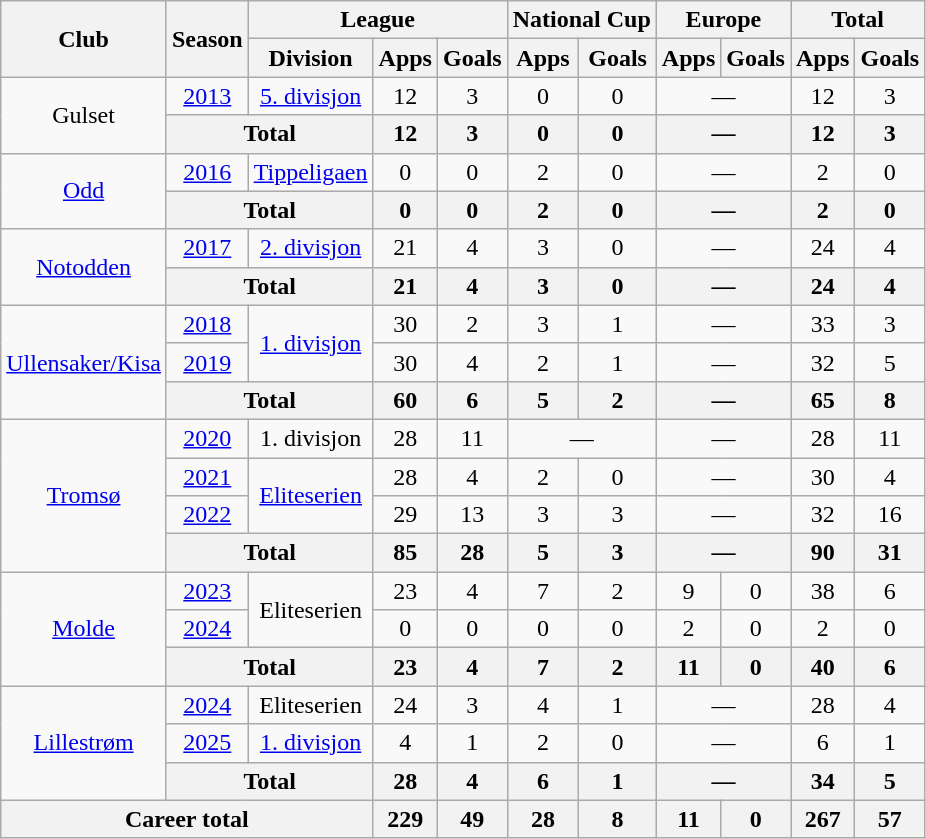<table class="wikitable" style="text-align:center">
<tr>
<th rowspan="2">Club</th>
<th rowspan="2">Season</th>
<th colspan="3">League</th>
<th colspan="2">National Cup</th>
<th colspan="2">Europe</th>
<th colspan="2">Total</th>
</tr>
<tr>
<th>Division</th>
<th>Apps</th>
<th>Goals</th>
<th>Apps</th>
<th>Goals</th>
<th>Apps</th>
<th>Goals</th>
<th>Apps</th>
<th>Goals</th>
</tr>
<tr>
<td rowspan="2">Gulset</td>
<td><a href='#'>2013</a></td>
<td><a href='#'>5. divisjon</a></td>
<td>12</td>
<td>3</td>
<td>0</td>
<td>0</td>
<td colspan="2">—</td>
<td>12</td>
<td>3</td>
</tr>
<tr>
<th colspan="2">Total</th>
<th>12</th>
<th>3</th>
<th>0</th>
<th>0</th>
<th colspan="2">—</th>
<th>12</th>
<th>3</th>
</tr>
<tr>
<td rowspan="2"><a href='#'>Odd</a></td>
<td><a href='#'>2016</a></td>
<td><a href='#'>Tippeligaen</a></td>
<td>0</td>
<td>0</td>
<td>2</td>
<td>0</td>
<td colspan="2">—</td>
<td>2</td>
<td>0</td>
</tr>
<tr>
<th colspan="2">Total</th>
<th>0</th>
<th>0</th>
<th>2</th>
<th>0</th>
<th colspan="2">—</th>
<th>2</th>
<th>0</th>
</tr>
<tr>
<td rowspan="2"><a href='#'>Notodden</a></td>
<td><a href='#'>2017</a></td>
<td><a href='#'>2. divisjon</a></td>
<td>21</td>
<td>4</td>
<td>3</td>
<td>0</td>
<td colspan="2">—</td>
<td>24</td>
<td>4</td>
</tr>
<tr>
<th colspan="2">Total</th>
<th>21</th>
<th>4</th>
<th>3</th>
<th>0</th>
<th colspan="2">—</th>
<th>24</th>
<th>4</th>
</tr>
<tr>
<td rowspan="3"><a href='#'>Ullensaker/Kisa</a></td>
<td><a href='#'>2018</a></td>
<td rowspan="2"><a href='#'>1. divisjon</a></td>
<td>30</td>
<td>2</td>
<td>3</td>
<td>1</td>
<td colspan="2">—</td>
<td>33</td>
<td>3</td>
</tr>
<tr>
<td><a href='#'>2019</a></td>
<td>30</td>
<td>4</td>
<td>2</td>
<td>1</td>
<td colspan="2">—</td>
<td>32</td>
<td>5</td>
</tr>
<tr>
<th colspan="2">Total</th>
<th>60</th>
<th>6</th>
<th>5</th>
<th>2</th>
<th colspan="2">—</th>
<th>65</th>
<th>8</th>
</tr>
<tr>
<td rowspan="4"><a href='#'>Tromsø</a></td>
<td><a href='#'>2020</a></td>
<td>1. divisjon</td>
<td>28</td>
<td>11</td>
<td colspan="2">—</td>
<td colspan="2">—</td>
<td>28</td>
<td>11</td>
</tr>
<tr>
<td><a href='#'>2021</a></td>
<td rowspan="2"><a href='#'>Eliteserien</a></td>
<td>28</td>
<td>4</td>
<td>2</td>
<td>0</td>
<td colspan="2">—</td>
<td>30</td>
<td>4</td>
</tr>
<tr>
<td><a href='#'>2022</a></td>
<td>29</td>
<td>13</td>
<td>3</td>
<td>3</td>
<td colspan="2">—</td>
<td>32</td>
<td>16</td>
</tr>
<tr>
<th colspan="2">Total</th>
<th>85</th>
<th>28</th>
<th>5</th>
<th>3</th>
<th colspan="2">—</th>
<th>90</th>
<th>31</th>
</tr>
<tr>
<td rowspan="3"><a href='#'>Molde</a></td>
<td><a href='#'>2023</a></td>
<td rowspan="2">Eliteserien</td>
<td>23</td>
<td>4</td>
<td>7</td>
<td>2</td>
<td>9</td>
<td>0</td>
<td>38</td>
<td>6</td>
</tr>
<tr>
<td><a href='#'>2024</a></td>
<td>0</td>
<td>0</td>
<td>0</td>
<td>0</td>
<td>2</td>
<td>0</td>
<td>2</td>
<td>0</td>
</tr>
<tr>
<th colspan="2">Total</th>
<th>23</th>
<th>4</th>
<th>7</th>
<th>2</th>
<th>11</th>
<th>0</th>
<th>40</th>
<th>6</th>
</tr>
<tr>
<td rowspan="3"><a href='#'>Lillestrøm</a></td>
<td><a href='#'>2024</a></td>
<td>Eliteserien</td>
<td>24</td>
<td>3</td>
<td>4</td>
<td>1</td>
<td colspan="2">—</td>
<td>28</td>
<td>4</td>
</tr>
<tr>
<td><a href='#'>2025</a></td>
<td rowspan="1"><a href='#'>1. divisjon</a></td>
<td>4</td>
<td>1</td>
<td>2</td>
<td>0</td>
<td colspan="2">—</td>
<td>6</td>
<td>1</td>
</tr>
<tr>
<th colspan="2">Total</th>
<th>28</th>
<th>4</th>
<th>6</th>
<th>1</th>
<th colspan="2">—</th>
<th>34</th>
<th>5</th>
</tr>
<tr>
<th colspan="3">Career total</th>
<th>229</th>
<th>49</th>
<th>28</th>
<th>8</th>
<th>11</th>
<th>0</th>
<th>267</th>
<th>57</th>
</tr>
</table>
